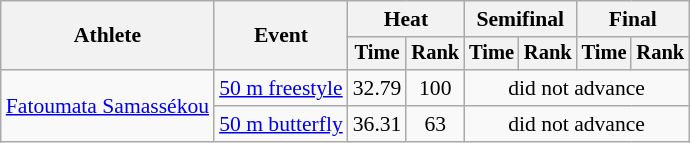<table class=wikitable style="font-size:90%">
<tr>
<th rowspan="2">Athlete</th>
<th rowspan="2">Event</th>
<th colspan="2">Heat</th>
<th colspan="2">Semifinal</th>
<th colspan="2">Final</th>
</tr>
<tr style="font-size:95%">
<th>Time</th>
<th>Rank</th>
<th>Time</th>
<th>Rank</th>
<th>Time</th>
<th>Rank</th>
</tr>
<tr align=center>
<td align=left rowspan=2><a href='#'>Fatoumata Samassékou</a></td>
<td align=left><a href='#'>50 m freestyle</a></td>
<td>32.79</td>
<td>100</td>
<td colspan=4>did not advance</td>
</tr>
<tr align=center>
<td align=left><a href='#'>50 m butterfly</a></td>
<td>36.31</td>
<td>63</td>
<td colspan=4>did not advance</td>
</tr>
</table>
